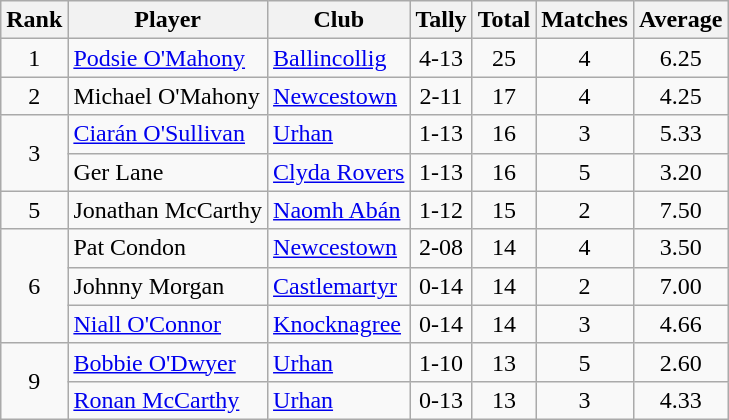<table class="wikitable">
<tr>
<th>Rank</th>
<th>Player</th>
<th>Club</th>
<th>Tally</th>
<th>Total</th>
<th>Matches</th>
<th>Average</th>
</tr>
<tr>
<td rowspan="1" style="text-align:center;">1</td>
<td><a href='#'>Podsie O'Mahony</a></td>
<td><a href='#'>Ballincollig</a></td>
<td align=center>4-13</td>
<td align=center>25</td>
<td align=center>4</td>
<td align=center>6.25</td>
</tr>
<tr>
<td rowspan="1" style="text-align:center;">2</td>
<td>Michael O'Mahony</td>
<td><a href='#'>Newcestown</a></td>
<td align=center>2-11</td>
<td align=center>17</td>
<td align=center>4</td>
<td align=center>4.25</td>
</tr>
<tr>
<td rowspan="2" style="text-align:center;">3</td>
<td><a href='#'>Ciarán O'Sullivan</a></td>
<td><a href='#'>Urhan</a></td>
<td align=center>1-13</td>
<td align=center>16</td>
<td align=center>3</td>
<td align=center>5.33</td>
</tr>
<tr>
<td>Ger Lane</td>
<td><a href='#'>Clyda Rovers</a></td>
<td align=center>1-13</td>
<td align=center>16</td>
<td align=center>5</td>
<td align=center>3.20</td>
</tr>
<tr>
<td rowspan="1" style="text-align:center;">5</td>
<td>Jonathan McCarthy</td>
<td><a href='#'>Naomh Abán</a></td>
<td align=center>1-12</td>
<td align=center>15</td>
<td align=center>2</td>
<td align=center>7.50</td>
</tr>
<tr>
<td rowspan="3" style="text-align:center;">6</td>
<td>Pat Condon</td>
<td><a href='#'>Newcestown</a></td>
<td align=center>2-08</td>
<td align=center>14</td>
<td align=center>4</td>
<td align=center>3.50</td>
</tr>
<tr>
<td>Johnny Morgan</td>
<td><a href='#'>Castlemartyr</a></td>
<td align=center>0-14</td>
<td align=center>14</td>
<td align=center>2</td>
<td align=center>7.00</td>
</tr>
<tr>
<td><a href='#'>Niall O'Connor</a></td>
<td><a href='#'>Knocknagree</a></td>
<td align=center>0-14</td>
<td align=center>14</td>
<td align=center>3</td>
<td align=center>4.66</td>
</tr>
<tr>
<td rowspan="2" style="text-align:center;">9</td>
<td><a href='#'>Bobbie O'Dwyer</a></td>
<td><a href='#'>Urhan</a></td>
<td align=center>1-10</td>
<td align=center>13</td>
<td align=center>5</td>
<td align=center>2.60</td>
</tr>
<tr>
<td><a href='#'>Ronan McCarthy</a></td>
<td><a href='#'>Urhan</a></td>
<td align=center>0-13</td>
<td align=center>13</td>
<td align=center>3</td>
<td align=center>4.33</td>
</tr>
</table>
